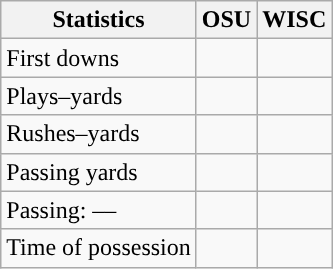<table class="wikitable" style="float:left">
<tr>
<th>Statistics</th>
<th>OSU</th>
<th>WISC</th>
</tr>
<tr>
<td>First downs</td>
<td></td>
<td></td>
</tr>
<tr>
<td>Plays–yards</td>
<td></td>
<td></td>
</tr>
<tr>
<td>Rushes–yards</td>
<td></td>
<td></td>
</tr>
<tr>
<td>Passing yards</td>
<td></td>
<td></td>
</tr>
<tr>
<td>Passing: ––</td>
<td></td>
<td></td>
</tr>
<tr>
<td>Time of possession</td>
<td></td>
<td></td>
</tr>
</table>
